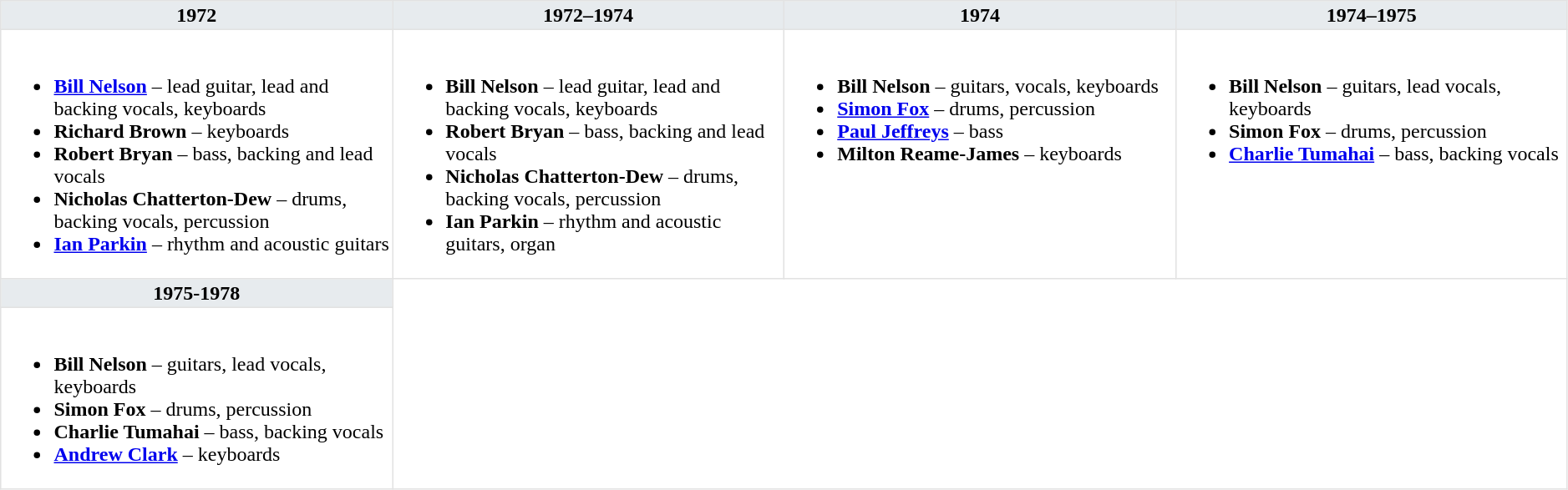<table class="toccolours" border=1 cellpadding=2 cellspacing=0 style="float: width: 375px; margin: 0 0 1em 1em; border-collapse: collapse; border: 1px solid #E2E2E2;" width=99%>
<tr>
<th bgcolor="#E7EBEE" valign=top width=25%>1972</th>
<th bgcolor="#E7EBEE" valign=top width=25%>1972–1974</th>
<th bgcolor="#E7EBEE" valign=top width=25%>1974</th>
<th bgcolor="#E7EBEE" valign=top width=25%>1974–1975</th>
</tr>
<tr>
<td valign=top><br><ul><li><strong><a href='#'>Bill Nelson</a></strong> – lead guitar, lead and backing vocals, keyboards</li><li><strong>Richard Brown</strong> – keyboards</li><li><strong>Robert Bryan</strong> – bass, backing and lead vocals</li><li><strong>Nicholas Chatterton-Dew</strong> – drums, backing vocals, percussion</li><li><strong><a href='#'>Ian Parkin</a></strong> – rhythm and acoustic guitars</li></ul></td>
<td valign=top><br><ul><li><strong>Bill Nelson</strong> – lead guitar, lead and backing vocals, keyboards</li><li><strong>Robert Bryan</strong> – bass, backing and lead vocals</li><li><strong>Nicholas Chatterton-Dew</strong> – drums, backing vocals, percussion</li><li><strong>Ian Parkin</strong> – rhythm and acoustic guitars, organ</li></ul></td>
<td valign=top><br><ul><li><strong>Bill Nelson</strong> – guitars, vocals, keyboards</li><li><strong><a href='#'>Simon Fox</a></strong> – drums, percussion</li><li><strong><a href='#'>Paul Jeffreys</a></strong> – bass</li><li><strong>Milton Reame-James</strong> – keyboards</li></ul></td>
<td valign=top><br><ul><li><strong>Bill Nelson</strong> – guitars, lead vocals, keyboards</li><li><strong>Simon Fox</strong> – drums, percussion</li><li><strong><a href='#'>Charlie Tumahai</a></strong> – bass, backing vocals</li></ul></td>
</tr>
<tr>
<th bgcolor="#E7EBEE" valign=top width=25%>1975-1978</th>
</tr>
<tr>
<td valign=top><br><ul><li><strong>Bill Nelson</strong> – guitars, lead vocals, keyboards</li><li><strong>Simon Fox</strong> – drums, percussion</li><li><strong>Charlie Tumahai</strong> – bass, backing vocals</li><li><strong><a href='#'>Andrew Clark</a></strong> – keyboards</li></ul></td>
</tr>
</table>
